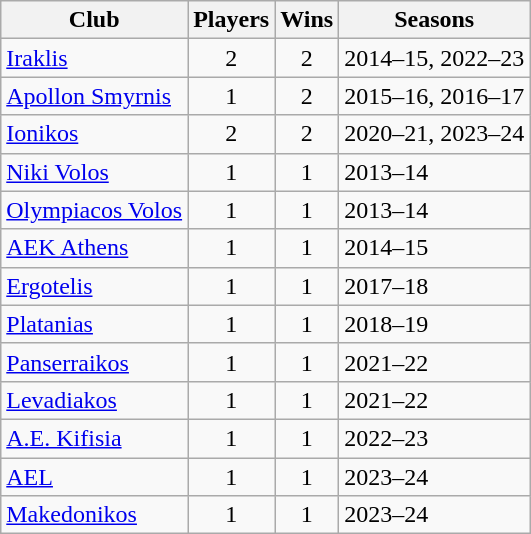<table class="wikitable" style="margin-right: 0;">
<tr text-align:center;">
<th>Club</th>
<th>Players</th>
<th>Wins</th>
<th>Seasons</th>
</tr>
<tr>
<td><a href='#'>Iraklis</a></td>
<td align="center">2</td>
<td align="center">2</td>
<td>2014–15, 2022–23</td>
</tr>
<tr>
<td><a href='#'>Apollon Smyrnis</a></td>
<td align="center">1</td>
<td align="center">2</td>
<td>2015–16, 2016–17</td>
</tr>
<tr>
<td><a href='#'>Ionikos</a></td>
<td align="center">2</td>
<td align="center">2</td>
<td>2020–21, 2023–24</td>
</tr>
<tr>
<td><a href='#'>Niki Volos</a></td>
<td align="center">1</td>
<td align="center">1</td>
<td>2013–14</td>
</tr>
<tr>
<td><a href='#'>Olympiacos Volos</a></td>
<td align="center">1</td>
<td align="center">1</td>
<td>2013–14</td>
</tr>
<tr>
<td><a href='#'>AEK Athens</a></td>
<td align="center">1</td>
<td align="center">1</td>
<td>2014–15</td>
</tr>
<tr>
<td><a href='#'>Ergotelis</a></td>
<td align="center">1</td>
<td align="center">1</td>
<td>2017–18</td>
</tr>
<tr>
<td><a href='#'>Platanias</a></td>
<td align="center">1</td>
<td align="center">1</td>
<td>2018–19</td>
</tr>
<tr>
<td><a href='#'>Panserraikos</a></td>
<td align="center">1</td>
<td align="center">1</td>
<td>2021–22</td>
</tr>
<tr>
<td><a href='#'>Levadiakos</a></td>
<td align="center">1</td>
<td align="center">1</td>
<td>2021–22</td>
</tr>
<tr>
<td><a href='#'>A.E. Kifisia</a></td>
<td align="center">1</td>
<td align="center">1</td>
<td>2022–23</td>
</tr>
<tr>
<td><a href='#'>AEL</a></td>
<td align="center">1</td>
<td align="center">1</td>
<td>2023–24</td>
</tr>
<tr>
<td><a href='#'>Makedonikos</a></td>
<td align="center">1</td>
<td align="center">1</td>
<td>2023–24</td>
</tr>
</table>
